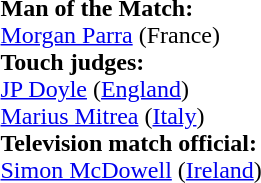<table style="width:100%">
<tr>
<td><br><strong>Man of the Match:</strong>
<br><a href='#'>Morgan Parra</a> (France)<br><strong>Touch judges:</strong>
<br><a href='#'>JP Doyle</a> (<a href='#'>England</a>)
<br><a href='#'>Marius Mitrea</a> (<a href='#'>Italy</a>)
<br><strong>Television match official:</strong>
<br><a href='#'>Simon McDowell</a> (<a href='#'>Ireland</a>)</td>
</tr>
</table>
